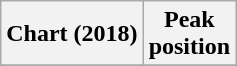<table class="wikitable sortable plainrowheaders">
<tr>
<th>Chart (2018)</th>
<th>Peak<br>position</th>
</tr>
<tr>
</tr>
</table>
